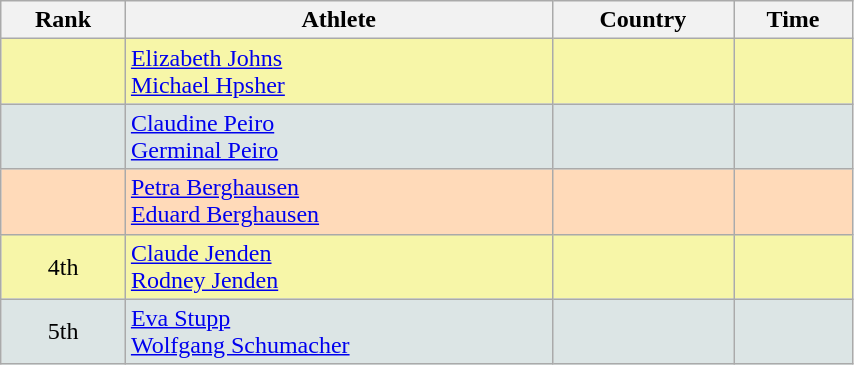<table class="wikitable" width=45% style="font-size:100%; text-align:left;">
<tr>
<th>Rank</th>
<th>Athlete</th>
<th>Country</th>
<th>Time</th>
</tr>
<tr bgcolor="#F7F6A8">
<td align=center></td>
<td><a href='#'>Elizabeth Johns</a><br><a href='#'>Michael Hpsher</a></td>
<td></td>
<td align="right"></td>
</tr>
<tr bgcolor="#DCE5E5">
<td align=center></td>
<td><a href='#'>Claudine Peiro</a><br><a href='#'>Germinal Peiro</a></td>
<td></td>
<td align="right"></td>
</tr>
<tr bgcolor="#FFDAB9">
<td align=center></td>
<td><a href='#'>Petra Berghausen</a><br><a href='#'>Eduard Berghausen</a></td>
<td></td>
<td align="right"></td>
</tr>
<tr bgcolor="#F7F6A8">
<td align=center>4th</td>
<td><a href='#'>Claude Jenden</a><br><a href='#'>Rodney Jenden</a></td>
<td></td>
<td align="right"></td>
</tr>
<tr bgcolor="#DCE5E5">
<td align=center>5th</td>
<td><a href='#'>Eva Stupp</a><br><a href='#'>Wolfgang Schumacher</a></td>
<td></td>
<td align="right"></td>
</tr>
</table>
